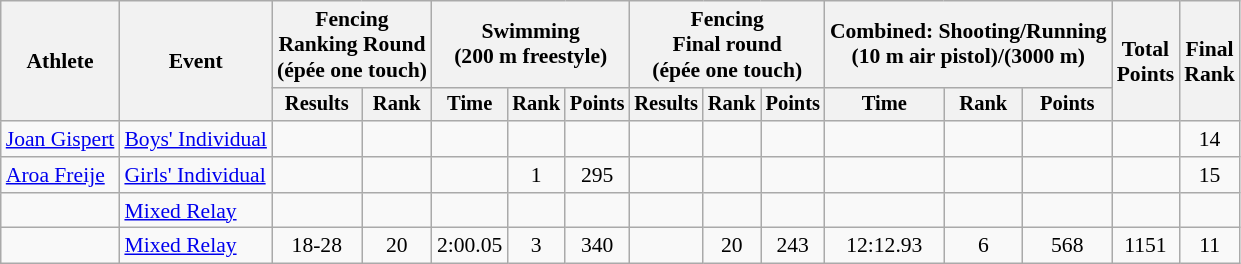<table class="wikitable" style="font-size:90%;">
<tr>
<th rowspan=2>Athlete</th>
<th rowspan=2>Event</th>
<th colspan=2>Fencing<br>Ranking Round<br><span>(épée one touch)</span></th>
<th colspan=3>Swimming<br><span>(200 m freestyle)</span></th>
<th colspan=3>Fencing<br>Final round<br><span>(épée one touch)</span></th>
<th colspan=3>Combined: Shooting/Running<br><span>(10 m air pistol)/(3000 m)</span></th>
<th rowspan=2>Total<br>Points</th>
<th rowspan=2>Final<br>Rank</th>
</tr>
<tr style="font-size:95%">
<th>Results</th>
<th>Rank</th>
<th>Time</th>
<th>Rank</th>
<th>Points</th>
<th>Results</th>
<th>Rank</th>
<th>Points</th>
<th>Time</th>
<th>Rank</th>
<th>Points</th>
</tr>
<tr align=center>
<td align=left><a href='#'>Joan Gispert</a></td>
<td align=left><a href='#'>Boys' Individual</a></td>
<td></td>
<td></td>
<td></td>
<td></td>
<td></td>
<td></td>
<td></td>
<td></td>
<td></td>
<td></td>
<td></td>
<td></td>
<td>14</td>
</tr>
<tr align=center>
<td align=left><a href='#'>Aroa Freije</a></td>
<td align=left><a href='#'>Girls' Individual</a></td>
<td></td>
<td></td>
<td></td>
<td>1</td>
<td>295</td>
<td></td>
<td></td>
<td></td>
<td></td>
<td></td>
<td></td>
<td></td>
<td>15</td>
</tr>
<tr align=center>
<td align=left><br></td>
<td align=left><a href='#'>Mixed Relay</a></td>
<td></td>
<td></td>
<td></td>
<td></td>
<td></td>
<td></td>
<td></td>
<td></td>
<td></td>
<td></td>
<td></td>
<td></td>
<td></td>
</tr>
<tr align=center>
<td align=left> <br></td>
<td align=left><a href='#'>Mixed Relay</a></td>
<td>18-28</td>
<td>20</td>
<td>2:00.05</td>
<td>3</td>
<td>340</td>
<td></td>
<td>20</td>
<td>243</td>
<td>12:12.93</td>
<td>6</td>
<td>568</td>
<td>1151</td>
<td>11</td>
</tr>
</table>
